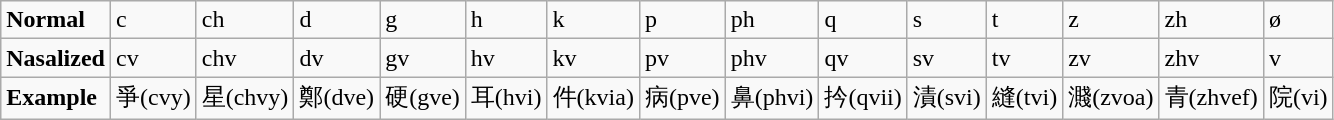<table class="wikitable">
<tr>
<td><strong>Normal</strong></td>
<td>c</td>
<td>ch</td>
<td>d</td>
<td>g</td>
<td>h</td>
<td>k</td>
<td>p</td>
<td>ph</td>
<td>q</td>
<td>s</td>
<td>t</td>
<td>z</td>
<td>zh</td>
<td>ø</td>
</tr>
<tr>
<td><strong>Nasalized</strong></td>
<td>cv</td>
<td>chv</td>
<td>dv</td>
<td>gv</td>
<td>hv</td>
<td>kv</td>
<td>pv</td>
<td>phv</td>
<td>qv</td>
<td>sv</td>
<td>tv</td>
<td>zv</td>
<td>zhv</td>
<td>v</td>
</tr>
<tr>
<td><strong>Example</strong></td>
<td>爭(cvy)</td>
<td>星(chvy)</td>
<td>鄭(dve)</td>
<td>硬(gve)</td>
<td>耳(hvi)</td>
<td>件(kvia)</td>
<td>病(pve)</td>
<td>鼻(phvi)</td>
<td>扲(qvii)</td>
<td>漬(svi)</td>
<td>縫(tvi)</td>
<td>濺(zvoa)</td>
<td>青(zhvef)</td>
<td>院(vi)</td>
</tr>
</table>
